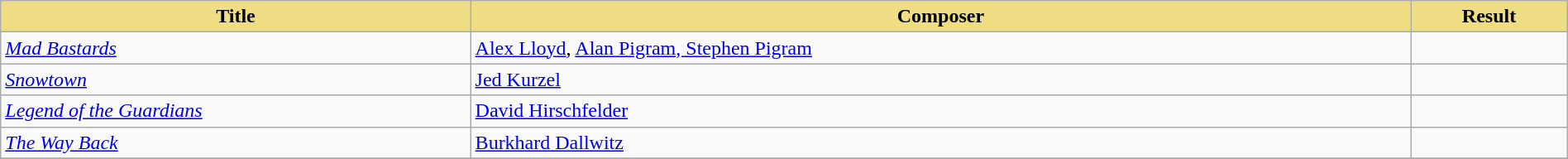<table class="wikitable" width=100%>
<tr>
<th style="width:30%;background:#EEDD82;">Title</th>
<th style="width:60%;background:#EEDD82;">Composer</th>
<th style="width:10%;background:#EEDD82;">Result<br></th>
</tr>
<tr>
<td><em><a href='#'>Mad Bastards</a></em></td>
<td><a href='#'>Alex Lloyd</a>, <a href='#'>Alan Pigram, Stephen Pigram</a></td>
<td></td>
</tr>
<tr>
<td><em><a href='#'>Snowtown</a></em></td>
<td><a href='#'>Jed Kurzel</a></td>
<td></td>
</tr>
<tr>
<td><em><a href='#'>Legend of the Guardians</a></em></td>
<td><a href='#'>David Hirschfelder</a></td>
<td></td>
</tr>
<tr>
<td><em><a href='#'>The Way Back</a></em></td>
<td><a href='#'>Burkhard Dallwitz</a></td>
<td></td>
</tr>
<tr>
</tr>
</table>
